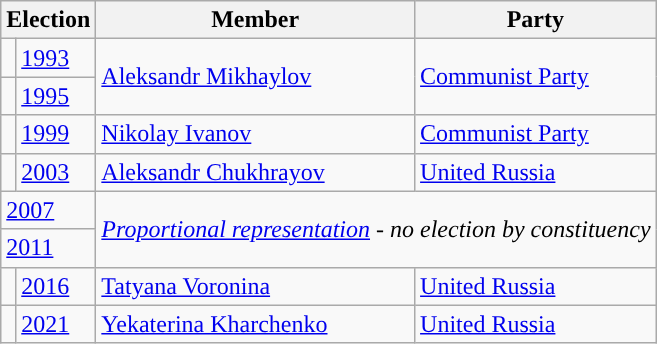<table class="wikitable">
<tr>
<th colspan="2">Election</th>
<th>Member</th>
<th>Party</th>
</tr>
<tr>
<td style="background-color:"></td>
<td><a href='#'>1993</a></td>
<td rowspan=2><a href='#'>Aleksandr Mikhaylov</a></td>
<td rowspan=2><a href='#'>Communist Party</a></td>
</tr>
<tr>
<td style="background-color:"></td>
<td><a href='#'>1995</a></td>
</tr>
<tr>
<td style="background-color:"></td>
<td><a href='#'>1999</a></td>
<td><a href='#'>Nikolay Ivanov</a></td>
<td><a href='#'>Communist Party</a></td>
</tr>
<tr>
<td style="background-color:"></td>
<td><a href='#'>2003</a></td>
<td><a href='#'>Aleksandr Chukhrayov</a></td>
<td><a href='#'>United Russia</a></td>
</tr>
<tr>
<td colspan=2><a href='#'>2007</a></td>
<td colspan=2 rowspan=2><em><a href='#'>Proportional representation</a> - no election by constituency</em></td>
</tr>
<tr>
<td colspan=2><a href='#'>2011</a></td>
</tr>
<tr>
<td style="background-color: "></td>
<td><a href='#'>2016</a></td>
<td><a href='#'>Tatyana Voronina</a></td>
<td><a href='#'>United Russia</a></td>
</tr>
<tr>
<td style="background-color: "></td>
<td><a href='#'>2021</a></td>
<td><a href='#'>Yekaterina Kharchenko</a></td>
<td><a href='#'>United Russia</a></td>
</tr>
</table>
